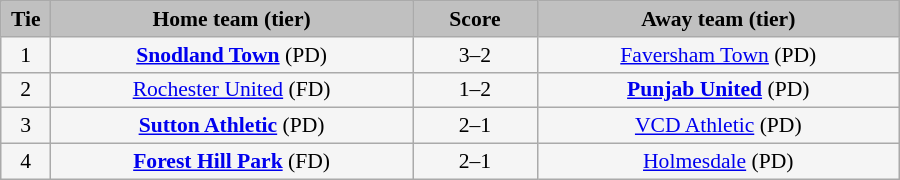<table class="wikitable" style="width: 600px; background:WhiteSmoke; text-align:center; font-size:90%">
<tr>
<td scope="col" style="width:  5.00%; background:silver;"><strong>Tie</strong></td>
<td scope="col" style="width: 36.25%; background:silver;"><strong>Home team (tier)</strong></td>
<td scope="col" style="width: 12.50%; background:silver;"><strong>Score</strong></td>
<td scope="col" style="width: 36.25%; background:silver;"><strong>Away team (tier)</strong></td>
</tr>
<tr>
<td>1</td>
<td><strong><a href='#'>Snodland Town</a></strong> (PD)</td>
<td>3–2</td>
<td><a href='#'>Faversham Town</a> (PD)</td>
</tr>
<tr>
<td>2</td>
<td><a href='#'>Rochester United</a> (FD)</td>
<td>1–2</td>
<td><strong><a href='#'>Punjab United</a></strong> (PD)</td>
</tr>
<tr>
<td>3</td>
<td><strong><a href='#'>Sutton Athletic</a></strong> (PD)</td>
<td>2–1</td>
<td><a href='#'>VCD Athletic</a> (PD)</td>
</tr>
<tr>
<td>4</td>
<td><strong><a href='#'>Forest Hill Park</a></strong> (FD)</td>
<td>2–1</td>
<td><a href='#'>Holmesdale</a> (PD)</td>
</tr>
</table>
